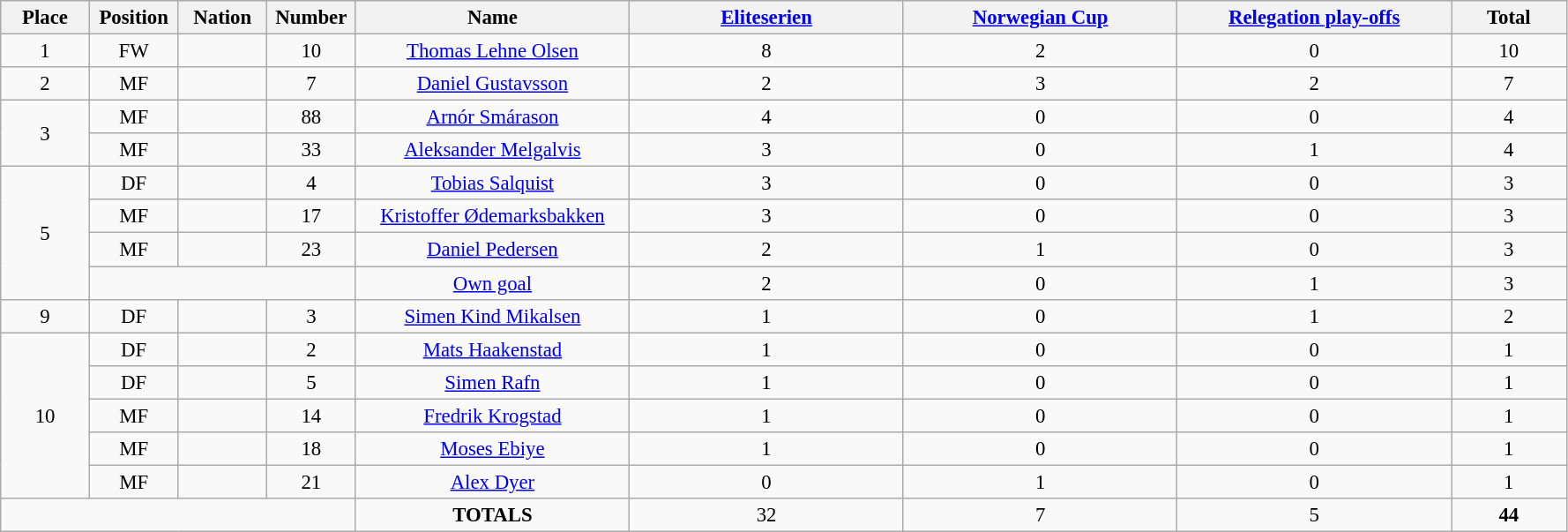<table class="wikitable" style="font-size: 95%; text-align: center;">
<tr>
<th width=60>Place</th>
<th width=60>Position</th>
<th width=60>Nation</th>
<th width=60>Number</th>
<th width=200>Name</th>
<th width=200><a href='#'>Eliteserien</a></th>
<th width=200><a href='#'>Norwegian Cup</a></th>
<th width=200><a href='#'>Relegation play-offs</a></th>
<th width=80><strong>Total</strong></th>
</tr>
<tr>
<td>1</td>
<td>FW</td>
<td></td>
<td>10</td>
<td><a href='#'>Thomas Lehne Olsen</a></td>
<td>8</td>
<td>2</td>
<td>0</td>
<td>10</td>
</tr>
<tr>
<td>2</td>
<td>MF</td>
<td></td>
<td>7</td>
<td><a href='#'>Daniel Gustavsson</a></td>
<td>2</td>
<td>3</td>
<td>2</td>
<td>7</td>
</tr>
<tr>
<td rowspan="2">3</td>
<td>MF</td>
<td></td>
<td>88</td>
<td><a href='#'>Arnór Smárason</a></td>
<td>4</td>
<td>0</td>
<td>0</td>
<td>4</td>
</tr>
<tr>
<td>MF</td>
<td></td>
<td>33</td>
<td><a href='#'>Aleksander Melgalvis</a></td>
<td>3</td>
<td>0</td>
<td>1</td>
<td>4</td>
</tr>
<tr>
<td rowspan="4">5</td>
<td>DF</td>
<td></td>
<td>4</td>
<td><a href='#'>Tobias Salquist</a></td>
<td>3</td>
<td>0</td>
<td>0</td>
<td>3</td>
</tr>
<tr>
<td>MF</td>
<td></td>
<td>17</td>
<td><a href='#'>Kristoffer Ødemarksbakken</a></td>
<td>3</td>
<td>0</td>
<td>0</td>
<td>3</td>
</tr>
<tr>
<td>MF</td>
<td></td>
<td>23</td>
<td><a href='#'>Daniel Pedersen</a></td>
<td>2</td>
<td>1</td>
<td>0</td>
<td>3</td>
</tr>
<tr>
<td colspan="3"></td>
<td><a href='#'>Own goal</a></td>
<td>2</td>
<td>0</td>
<td>1</td>
<td>3</td>
</tr>
<tr>
<td>9</td>
<td>DF</td>
<td></td>
<td>3</td>
<td><a href='#'>Simen Kind Mikalsen</a></td>
<td>1</td>
<td>0</td>
<td>1</td>
<td>2</td>
</tr>
<tr>
<td rowspan="5">10</td>
<td>DF</td>
<td></td>
<td>2</td>
<td><a href='#'>Mats Haakenstad</a></td>
<td>1</td>
<td>0</td>
<td>0</td>
<td>1</td>
</tr>
<tr>
<td>DF</td>
<td></td>
<td>5</td>
<td><a href='#'>Simen Rafn</a></td>
<td>1</td>
<td>0</td>
<td>0</td>
<td>1</td>
</tr>
<tr>
<td>MF</td>
<td></td>
<td>14</td>
<td><a href='#'>Fredrik Krogstad</a></td>
<td>1</td>
<td>0</td>
<td>0</td>
<td>1</td>
</tr>
<tr>
<td>MF</td>
<td></td>
<td>18</td>
<td><a href='#'>Moses Ebiye</a></td>
<td>1</td>
<td>0</td>
<td>0</td>
<td>1</td>
</tr>
<tr>
<td>MF</td>
<td></td>
<td>21</td>
<td><a href='#'>Alex Dyer</a></td>
<td>0</td>
<td>1</td>
<td>0</td>
<td>1</td>
</tr>
<tr>
<td colspan="4"></td>
<td><strong>TOTALS</strong></td>
<td>32</td>
<td>7</td>
<td>5</td>
<td><strong>44</strong></td>
</tr>
</table>
